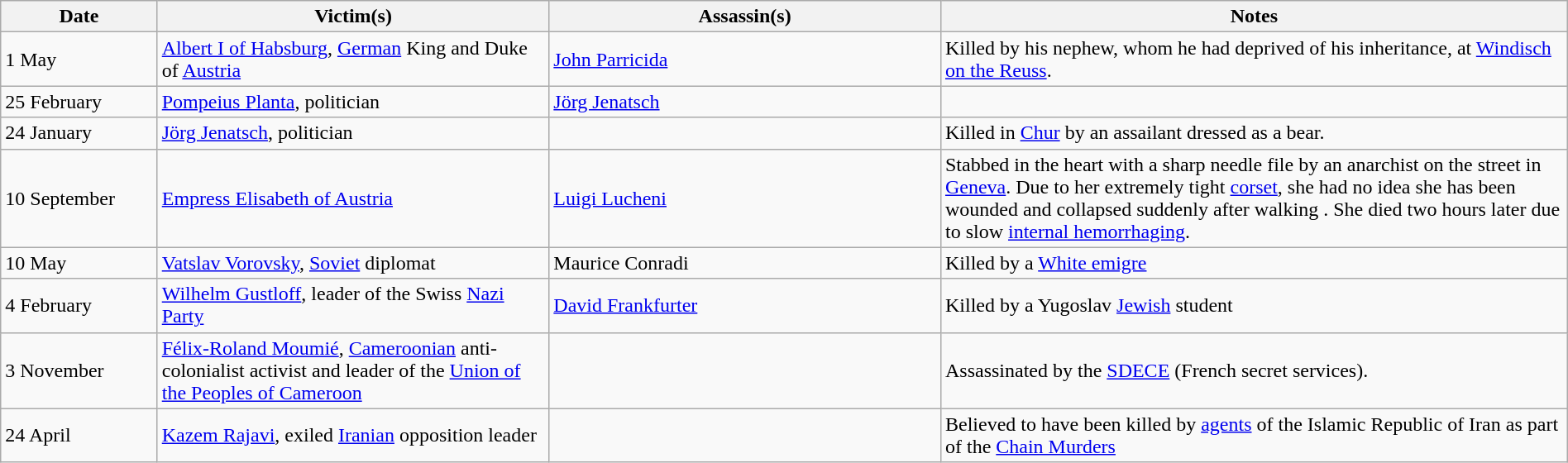<table class="wikitable sortable" style="width:100%">
<tr>
<th style="width:10%">Date</th>
<th style="width:25%">Victim(s)</th>
<th style="width:25%">Assassin(s)</th>
<th style="width:40%">Notes</th>
</tr>
<tr>
<td>1 May </td>
<td><a href='#'>Albert I of Habsburg</a>, <a href='#'>German</a> King and Duke of <a href='#'>Austria</a></td>
<td><a href='#'>John Parricida</a></td>
<td>Killed by his nephew, whom he had deprived of his inheritance, at <a href='#'>Windisch on the Reuss</a>.</td>
</tr>
<tr>
<td>25 February </td>
<td><a href='#'>Pompeius Planta</a>, politician</td>
<td><a href='#'>Jörg Jenatsch</a></td>
<td></td>
</tr>
<tr>
<td>24 January </td>
<td><a href='#'>Jörg Jenatsch</a>, politician</td>
<td></td>
<td>Killed in <a href='#'>Chur</a> by an assailant dressed as a bear.</td>
</tr>
<tr>
<td>10 September </td>
<td><a href='#'>Empress Elisabeth of Austria</a></td>
<td><a href='#'>Luigi Lucheni</a></td>
<td>Stabbed in the heart with a sharp needle file by an anarchist on the street in <a href='#'>Geneva</a>. Due to her extremely tight <a href='#'>corset</a>, she had no idea she has been wounded and collapsed suddenly after walking . She died two hours later due to slow <a href='#'>internal hemorrhaging</a>.</td>
</tr>
<tr>
<td>10 May </td>
<td><a href='#'>Vatslav Vorovsky</a>, <a href='#'>Soviet</a> diplomat</td>
<td>Maurice Conradi</td>
<td>Killed by a <a href='#'>White emigre</a></td>
</tr>
<tr>
<td>4 February </td>
<td><a href='#'>Wilhelm Gustloff</a>, leader of the Swiss <a href='#'>Nazi Party</a></td>
<td><a href='#'>David Frankfurter</a></td>
<td>Killed by a Yugoslav <a href='#'>Jewish</a> student</td>
</tr>
<tr>
<td>3 November  </td>
<td><a href='#'>Félix-Roland Moumié</a>, <a href='#'>Cameroonian</a> anti-colonialist activist and leader of the <a href='#'>Union of the Peoples of Cameroon</a></td>
<td></td>
<td>Assassinated by the <a href='#'>SDECE</a> (French secret services).</td>
</tr>
<tr>
<td>24 April </td>
<td><a href='#'>Kazem Rajavi</a>, exiled <a href='#'>Iranian</a> opposition leader</td>
<td></td>
<td>Believed to have been killed by <a href='#'>agents</a> of the Islamic Republic of Iran as part of the <a href='#'>Chain Murders</a></td>
</tr>
</table>
